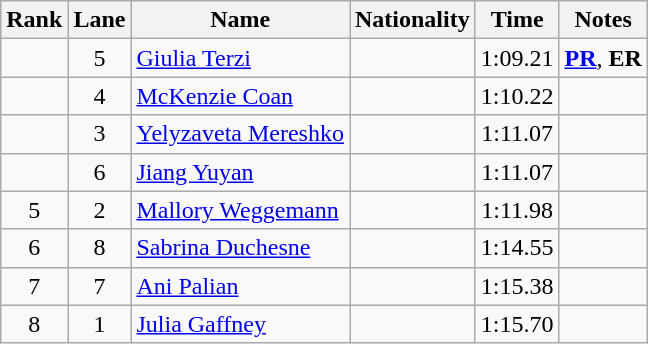<table class="wikitable sortable" style="text-align:center">
<tr>
<th>Rank</th>
<th>Lane</th>
<th>Name</th>
<th>Nationality</th>
<th>Time</th>
<th>Notes</th>
</tr>
<tr>
<td></td>
<td>5</td>
<td align=left><a href='#'>Giulia Terzi</a></td>
<td align=left></td>
<td>1:09.21</td>
<td><strong><a href='#'>PR</a></strong>, <strong>ER</strong></td>
</tr>
<tr>
<td></td>
<td>4</td>
<td align=left><a href='#'>McKenzie Coan</a></td>
<td align=left></td>
<td>1:10.22</td>
<td></td>
</tr>
<tr>
<td></td>
<td>3</td>
<td align=left><a href='#'>Yelyzaveta Mereshko</a></td>
<td align=left></td>
<td>1:11.07</td>
<td></td>
</tr>
<tr>
<td></td>
<td>6</td>
<td align=left><a href='#'>Jiang Yuyan</a></td>
<td align=left></td>
<td>1:11.07</td>
<td></td>
</tr>
<tr>
<td>5</td>
<td>2</td>
<td align=left><a href='#'>Mallory Weggemann</a></td>
<td align=left></td>
<td>1:11.98</td>
<td></td>
</tr>
<tr>
<td>6</td>
<td>8</td>
<td align=left><a href='#'>Sabrina Duchesne</a></td>
<td align=left></td>
<td>1:14.55</td>
<td></td>
</tr>
<tr>
<td>7</td>
<td>7</td>
<td align=left><a href='#'>Ani Palian</a></td>
<td align=left></td>
<td>1:15.38</td>
<td></td>
</tr>
<tr>
<td>8</td>
<td>1</td>
<td align=left><a href='#'>Julia Gaffney</a></td>
<td align=left></td>
<td>1:15.70</td>
<td></td>
</tr>
</table>
